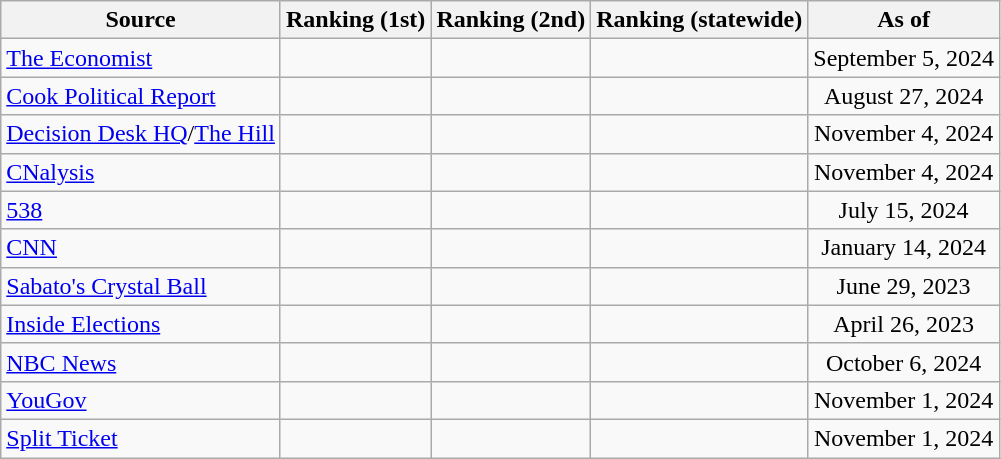<table class="wikitable" style="text-align:center">
<tr>
<th>Source</th>
<th>Ranking (1st)</th>
<th>Ranking (2nd)</th>
<th>Ranking (statewide)</th>
<th>As of</th>
</tr>
<tr>
<td style="text-align:left"><a href='#'>The Economist</a></td>
<td></td>
<td></td>
<td></td>
<td>September 5, 2024</td>
</tr>
<tr>
<td style="text-align:left"><a href='#'>Cook Political Report</a></td>
<td></td>
<td></td>
<td></td>
<td>August 27, 2024</td>
</tr>
<tr>
<td style="text-align:left"><a href='#'>Decision Desk HQ</a>/<a href='#'>The Hill</a></td>
<td></td>
<td></td>
<td></td>
<td>November 4, 2024</td>
</tr>
<tr>
<td style="text-align:left"><a href='#'>CNalysis</a></td>
<td></td>
<td></td>
<td></td>
<td>November 4, 2024</td>
</tr>
<tr>
<td style="text-align:left"><a href='#'>538</a></td>
<td></td>
<td></td>
<td></td>
<td>July 15, 2024</td>
</tr>
<tr>
<td style="text-align:left"><a href='#'>CNN</a></td>
<td></td>
<td></td>
<td></td>
<td>January 14, 2024</td>
</tr>
<tr>
<td style="text-align:left"><a href='#'>Sabato's Crystal Ball</a></td>
<td></td>
<td></td>
<td></td>
<td>June 29, 2023</td>
</tr>
<tr>
<td style="text-align:left"><a href='#'>Inside Elections</a></td>
<td></td>
<td></td>
<td></td>
<td>April 26, 2023</td>
</tr>
<tr>
<td style="text-align:left"><a href='#'>NBC News</a></td>
<td></td>
<td></td>
<td></td>
<td>October 6, 2024</td>
</tr>
<tr>
<td align="left"><a href='#'>YouGov</a></td>
<td></td>
<td></td>
<td></td>
<td>November 1, 2024</td>
</tr>
<tr>
<td align="left"><a href='#'>Split Ticket</a></td>
<td></td>
<td></td>
<td></td>
<td>November 1, 2024</td>
</tr>
</table>
